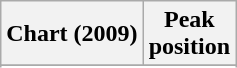<table class="wikitable sortable plainrowheaders" style="text-align:center">
<tr>
<th scope="col">Chart (2009)</th>
<th scope="col">Peak<br>position</th>
</tr>
<tr>
</tr>
<tr>
</tr>
</table>
